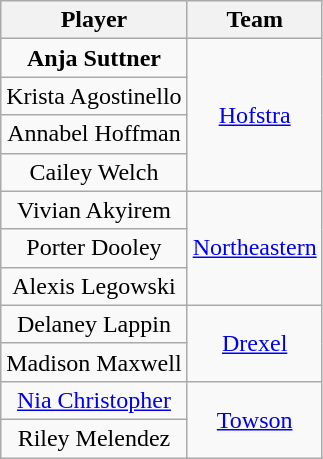<table class="wikitable" style="text-align: center;">
<tr>
<th>Player</th>
<th>Team</th>
</tr>
<tr>
<td><strong>Anja Suttner</strong></td>
<td rowspan=4><a href='#'>Hofstra</a></td>
</tr>
<tr>
<td>Krista Agostinello</td>
</tr>
<tr>
<td>Annabel Hoffman</td>
</tr>
<tr>
<td>Cailey Welch</td>
</tr>
<tr>
<td>Vivian Akyirem</td>
<td rowspan=3><a href='#'>Northeastern</a></td>
</tr>
<tr>
<td>Porter Dooley</td>
</tr>
<tr>
<td>Alexis Legowski</td>
</tr>
<tr>
<td>Delaney Lappin</td>
<td rowspan=2><a href='#'>Drexel</a></td>
</tr>
<tr>
<td>Madison Maxwell</td>
</tr>
<tr>
<td><a href='#'>Nia Christopher</a></td>
<td rowspan=2><a href='#'>Towson</a></td>
</tr>
<tr>
<td>Riley Melendez</td>
</tr>
</table>
